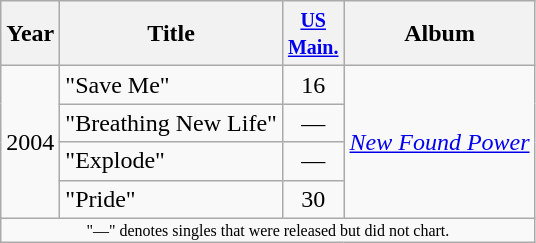<table class="wikitable" border="1">
<tr>
<th rowspan="1">Year</th>
<th rowspan="1">Title</th>
<th rowspan="1"><small><a href='#'>US<br>Main.</a></small><br></th>
<th rowspan="1">Album</th>
</tr>
<tr>
<td rowspan="4">2004</td>
<td>"Save Me"</td>
<td align="center">16</td>
<td rowspan="4"><em><a href='#'>New Found Power</a></em></td>
</tr>
<tr>
<td>"Breathing New Life"</td>
<td align="center">—</td>
</tr>
<tr>
<td>"Explode"</td>
<td align="center">—</td>
</tr>
<tr>
<td>"Pride"</td>
<td align="center">30</td>
</tr>
<tr>
<td align="center" colspan="4" style="font-size: 8pt">"—" denotes singles that were released but did not chart.</td>
</tr>
</table>
